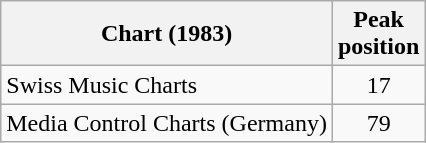<table class="wikitable">
<tr>
<th>Chart (1983)</th>
<th>Peak<br>position</th>
</tr>
<tr>
<td align="left">Swiss Music Charts</td>
<td align="center">17</td>
</tr>
<tr>
<td align="left">Media Control Charts (Germany)</td>
<td align="center">79</td>
</tr>
</table>
